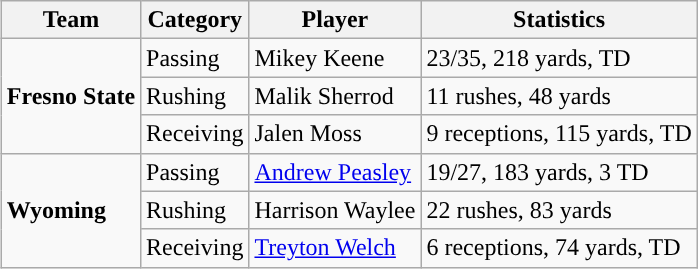<table class="wikitable" style="float: right;">
<tr>
<th>Team</th>
<th>Category</th>
<th>Player</th>
<th>Statistics</th>
</tr>
<tr>
<td rowspan=3><strong>Fresno State</strong></td>
<td>Passing</td>
<td>Mikey Keene</td>
<td>23/35, 218 yards, TD</td>
</tr>
<tr>
<td>Rushing</td>
<td>Malik Sherrod</td>
<td>11 rushes, 48 yards</td>
</tr>
<tr>
<td>Receiving</td>
<td>Jalen Moss</td>
<td>9 receptions, 115 yards, TD</td>
</tr>
<tr>
<td rowspan=3><strong>Wyoming</strong></td>
<td>Passing</td>
<td><a href='#'>Andrew Peasley</a></td>
<td>19/27, 183 yards, 3 TD</td>
</tr>
<tr>
<td>Rushing</td>
<td>Harrison Waylee</td>
<td>22 rushes, 83 yards</td>
</tr>
<tr>
<td>Receiving</td>
<td><a href='#'>Treyton Welch</a></td>
<td>6 receptions, 74 yards, TD</td>
</tr>
</table>
